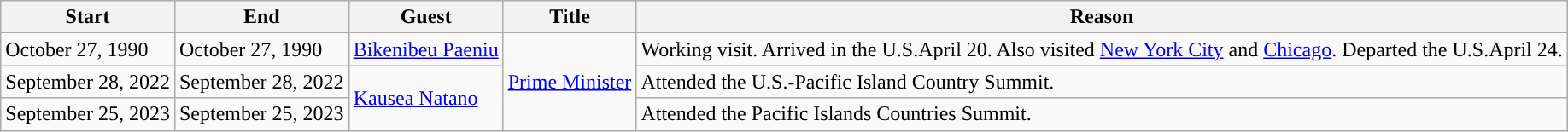<table class="wikitable sortable">
<tr>
<th>Start</th>
<th>End</th>
<th>Guest</th>
<th>Title</th>
<th>Reason</th>
</tr>
<tr>
<td>October 27, 1990</td>
<td>October 27, 1990</td>
<td><a href='#'>Bikenibeu Paeniu</a></td>
<td rowspan=3><a href='#'>Prime Minister</a></td>
<td>Working visit. Arrived in the U.S.April 20. Also visited <a href='#'>New York City</a> and <a href='#'>Chicago</a>. Departed the U.S.April 24.</td>
</tr>
<tr>
<td>September 28, 2022</td>
<td>September 28, 2022</td>
<td rowspan=2><a href='#'>Kausea Natano</a></td>
<td>Attended the U.S.-Pacific Island Country Summit.</td>
</tr>
<tr>
<td>September 25, 2023</td>
<td>September 25, 2023</td>
<td>Attended the Pacific Islands Countries Summit.</td>
</tr>
</table>
